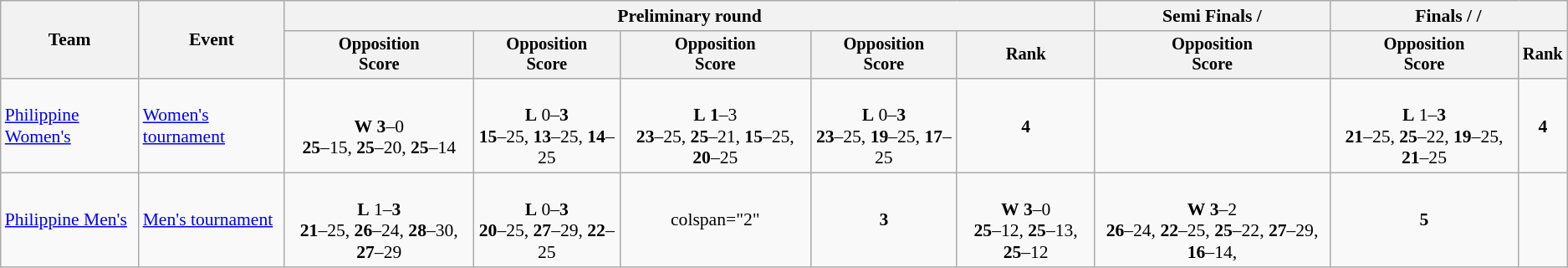<table class="wikitable" style="font-size:90%">
<tr>
<th rowspan=2>Team</th>
<th rowspan=2>Event</th>
<th colspan=5>Preliminary round</th>
<th colspan=1>Semi Finals / </th>
<th colspan=2>Finals /  / </th>
</tr>
<tr style="font-size:95%">
<th>Opposition<br>Score</th>
<th>Opposition<br>Score</th>
<th>Opposition<br>Score</th>
<th>Opposition<br>Score</th>
<th>Rank</th>
<th>Opposition<br>Score</th>
<th>Opposition<br>Score</th>
<th>Rank</th>
</tr>
<tr align=center>
<td align=left><a href='#'>Philippine Women's</a></td>
<td align=left><a href='#'>Women's tournament</a></td>
<td><br> <strong>W</strong> <strong>3</strong>–0 <br> <strong>25</strong>–15, <strong>25</strong>–20, <strong>25</strong>–14</td>
<td><br> <strong>L</strong> 0–<strong>3</strong> <br> <strong>15</strong>–25, <strong>13</strong>–25, <strong>14</strong>–25</td>
<td><br> <strong>L</strong> <strong>1</strong>–3 <br> <strong>23</strong>–25, <strong>25</strong>–21, <strong>15</strong>–25, <strong>20</strong>–25</td>
<td><br> <strong>L</strong> 0–<strong>3</strong> <br> <strong>23</strong>–25, <strong>19</strong>–25, <strong>17</strong>–25</td>
<td><strong>4</strong></td>
<td></td>
<td><br> <strong>L</strong> 1–<strong>3</strong> <br> <strong>21</strong>–25, <strong>25</strong>–22, <strong>19</strong>–25, <strong>21</strong>–25</td>
<td><strong>4</strong></td>
</tr>
<tr align=center>
<td align=left><a href='#'>Philippine Men's</a></td>
<td align=left><a href='#'>Men's tournament</a></td>
<td><br> <strong>L</strong> 1–<strong>3</strong> <br> <strong>21</strong>–25, <strong>26</strong>–24, <strong>28</strong>–30, <strong>27</strong>–29</td>
<td><br> <strong>L</strong> 0–<strong>3</strong> <br> <strong>20</strong>–25, <strong>27</strong>–29, <strong>22</strong>–25</td>
<td>colspan="2" </td>
<td><strong>3</strong></td>
<td><br> <strong>W</strong> <strong>3</strong>–0 <br> <strong>25</strong>–12, <strong>25</strong>–13, <strong>25</strong>–12</td>
<td><br> <strong>W</strong> <strong>3</strong>–2 <br> <strong>26</strong>–24, <strong>22</strong>–25, <strong>25</strong>–22, <strong>27</strong>–29, <strong>16</strong>–14,</td>
<td><strong>5</strong></td>
</tr>
</table>
